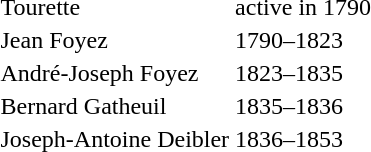<table>
<tr>
<td>Tourette</td>
<td>active in 1790</td>
</tr>
<tr>
<td>Jean Foyez</td>
<td>1790–1823</td>
</tr>
<tr>
<td>André-Joseph Foyez</td>
<td>1823–1835</td>
</tr>
<tr>
<td>Bernard Gatheuil</td>
<td>1835–1836</td>
</tr>
<tr>
<td>Joseph-Antoine Deibler</td>
<td>1836–1853</td>
</tr>
</table>
